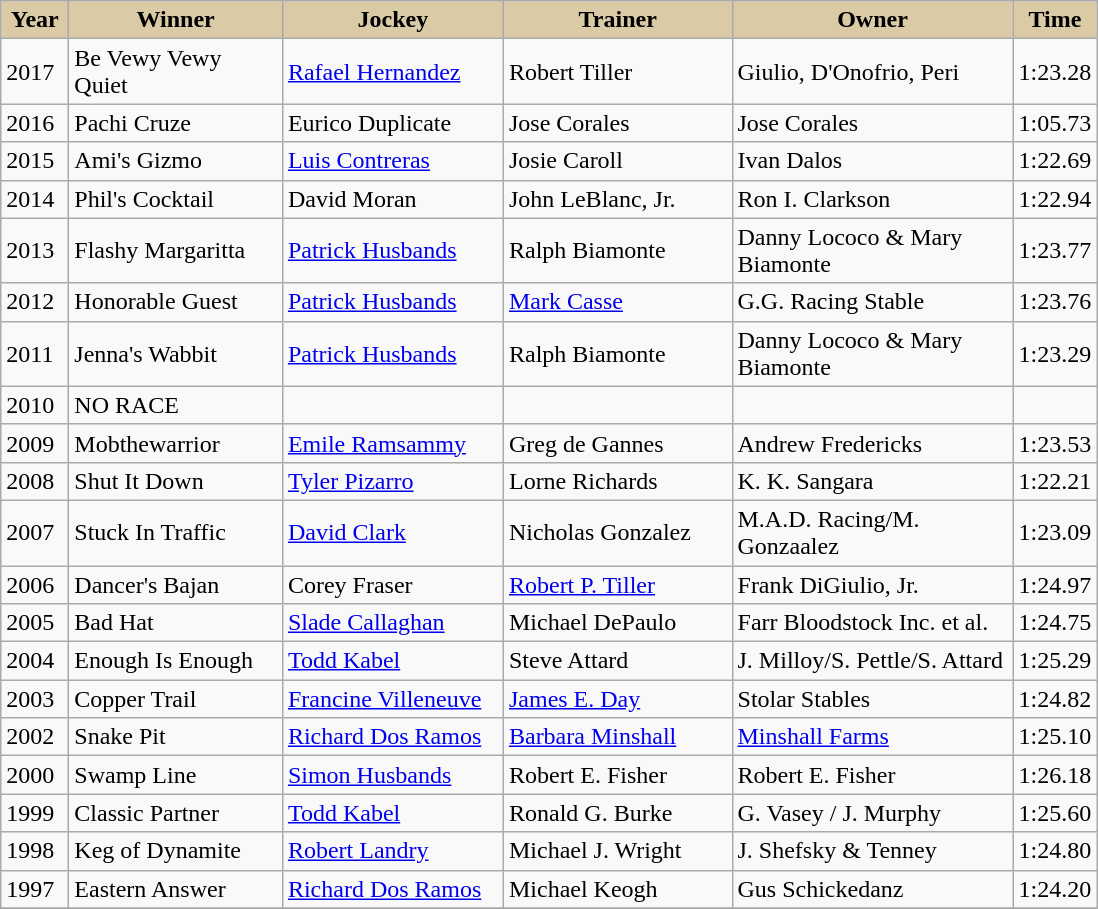<table class="wikitable sortable">
<tr>
<th style="background-color:#DACAA5; width:38px">Year <br></th>
<th style="background-color:#DACAA5; width:135px">Winner <br></th>
<th style="background-color:#DACAA5; width:140px">Jockey <br></th>
<th style="background-color:#DACAA5; width:145px">Trainer <br></th>
<th style="background-color:#DACAA5; width:180px">Owner <br></th>
<th style="background-color:#DACAA5">Time</th>
</tr>
<tr>
<td>2017</td>
<td>Be Vewy Vewy Quiet</td>
<td><a href='#'>Rafael Hernandez</a></td>
<td>Robert Tiller</td>
<td>Giulio, D'Onofrio, Peri</td>
<td>1:23.28</td>
</tr>
<tr>
<td>2016</td>
<td>Pachi Cruze</td>
<td>Eurico Duplicate</td>
<td>Jose Corales</td>
<td>Jose Corales</td>
<td>1:05.73</td>
</tr>
<tr>
<td>2015</td>
<td>Ami's Gizmo</td>
<td><a href='#'>Luis Contreras</a></td>
<td>Josie Caroll</td>
<td>Ivan Dalos</td>
<td>1:22.69</td>
</tr>
<tr>
<td>2014</td>
<td>Phil's Cocktail</td>
<td>David Moran</td>
<td>John LeBlanc, Jr.</td>
<td>Ron I. Clarkson</td>
<td>1:22.94</td>
</tr>
<tr>
<td>2013</td>
<td>Flashy Margaritta</td>
<td><a href='#'>Patrick Husbands</a></td>
<td>Ralph Biamonte</td>
<td>Danny Lococo & Mary Biamonte</td>
<td>1:23.77</td>
</tr>
<tr>
<td>2012</td>
<td>Honorable Guest</td>
<td><a href='#'>Patrick Husbands</a></td>
<td><a href='#'>Mark Casse</a></td>
<td>G.G. Racing Stable</td>
<td>1:23.76</td>
</tr>
<tr>
<td>2011</td>
<td>Jenna's Wabbit</td>
<td><a href='#'>Patrick Husbands</a></td>
<td>Ralph Biamonte</td>
<td>Danny Lococo & Mary Biamonte</td>
<td>1:23.29</td>
</tr>
<tr>
<td>2010</td>
<td>NO RACE</td>
<td></td>
<td></td>
<td></td>
<td></td>
</tr>
<tr>
<td>2009</td>
<td>Mobthewarrior</td>
<td><a href='#'>Emile Ramsammy</a></td>
<td>Greg de Gannes</td>
<td>Andrew Fredericks</td>
<td>1:23.53</td>
</tr>
<tr>
<td>2008</td>
<td>Shut It Down</td>
<td><a href='#'>Tyler Pizarro</a></td>
<td>Lorne Richards</td>
<td>K. K. Sangara</td>
<td>1:22.21</td>
</tr>
<tr>
<td>2007</td>
<td>Stuck In Traffic</td>
<td><a href='#'>David Clark</a></td>
<td>Nicholas Gonzalez</td>
<td>M.A.D. Racing/M. Gonzaalez</td>
<td>1:23.09</td>
</tr>
<tr>
<td>2006</td>
<td>Dancer's Bajan</td>
<td>Corey Fraser</td>
<td><a href='#'>Robert P. Tiller</a></td>
<td>Frank DiGiulio, Jr.</td>
<td>1:24.97</td>
</tr>
<tr>
<td>2005</td>
<td>Bad Hat</td>
<td><a href='#'>Slade Callaghan</a></td>
<td>Michael DePaulo</td>
<td>Farr Bloodstock Inc. et al.</td>
<td>1:24.75</td>
</tr>
<tr>
<td>2004</td>
<td>Enough Is Enough</td>
<td><a href='#'>Todd Kabel</a></td>
<td>Steve Attard</td>
<td>J. Milloy/S. Pettle/S. Attard</td>
<td>1:25.29</td>
</tr>
<tr>
<td>2003</td>
<td>Copper Trail</td>
<td><a href='#'>Francine Villeneuve</a></td>
<td><a href='#'>James E. Day</a></td>
<td>Stolar Stables</td>
<td>1:24.82</td>
</tr>
<tr>
<td>2002</td>
<td>Snake Pit</td>
<td><a href='#'>Richard Dos Ramos</a></td>
<td><a href='#'>Barbara Minshall</a></td>
<td><a href='#'>Minshall Farms</a></td>
<td>1:25.10</td>
</tr>
<tr>
<td>2000</td>
<td>Swamp Line</td>
<td><a href='#'>Simon Husbands</a></td>
<td>Robert E. Fisher</td>
<td>Robert E. Fisher</td>
<td>1:26.18</td>
</tr>
<tr>
<td>1999</td>
<td>Classic Partner</td>
<td><a href='#'>Todd Kabel</a></td>
<td>Ronald G. Burke</td>
<td>G. Vasey / J. Murphy</td>
<td>1:25.60</td>
</tr>
<tr>
<td>1998</td>
<td>Keg of Dynamite</td>
<td><a href='#'>Robert Landry</a></td>
<td>Michael J. Wright</td>
<td>J. Shefsky & Tenney</td>
<td>1:24.80</td>
</tr>
<tr>
<td>1997</td>
<td>Eastern Answer</td>
<td><a href='#'>Richard Dos Ramos</a></td>
<td>Michael Keogh</td>
<td>Gus Schickedanz</td>
<td>1:24.20</td>
</tr>
<tr>
</tr>
</table>
